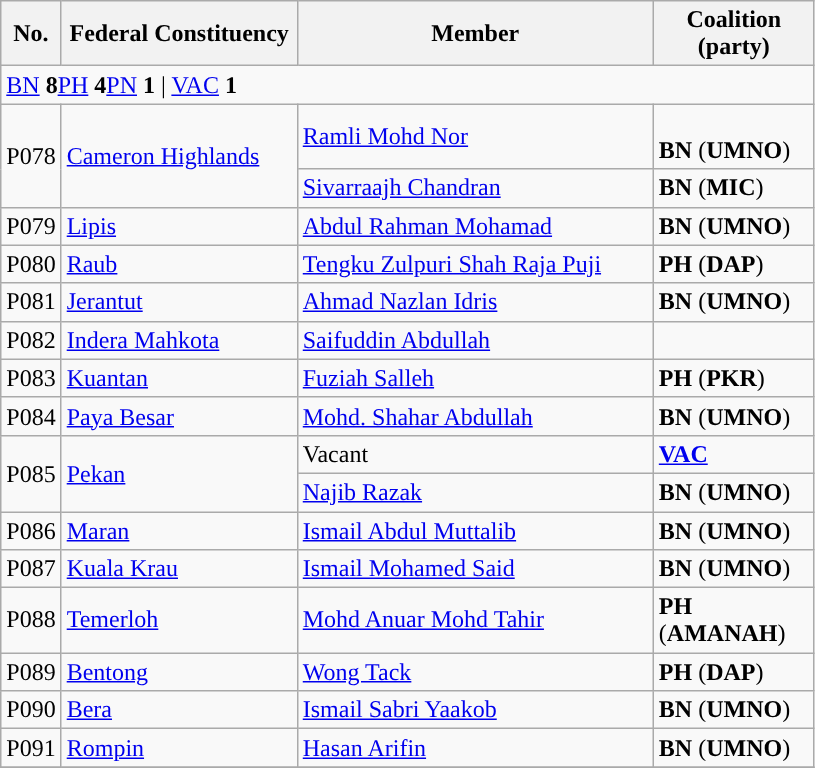<table class="wikitable sortable">
<tr>
<th style="width:30px;">No.</th>
<th style="width:150px;">Federal Constituency</th>
<th style="width:230px;">Member</th>
<th style="width:100px;">Coalition (party)</th>
</tr>
<tr>
<td colspan="4"><a href='#'>BN</a> <strong>8</strong><a href='#'>PH</a> <strong>4</strong><a href='#'>PN</a> <strong>1</strong> | <a href='#'>VAC</a> <strong>1</strong></td>
</tr>
<tr>
<td rowspan="2">P078</td>
<td rowspan="2"><a href='#'>Cameron Highlands</a></td>
<td><a href='#'>Ramli Mohd Nor</a> </td>
<td><br><strong>BN</strong> (<strong>UMNO</strong>)</td>
</tr>
<tr>
<td><a href='#'>Sivarraajh Chandran</a> </td>
<td><strong>BN</strong> (<strong>MIC</strong>)</td>
</tr>
<tr>
<td>P079</td>
<td><a href='#'>Lipis</a></td>
<td><a href='#'>Abdul Rahman Mohamad</a></td>
<td><strong>BN</strong> (<strong>UMNO</strong>)</td>
</tr>
<tr>
<td>P080</td>
<td><a href='#'>Raub</a></td>
<td><a href='#'>Tengku Zulpuri Shah Raja Puji</a></td>
<td><strong>PH</strong> (<strong>DAP</strong>)</td>
</tr>
<tr>
<td>P081</td>
<td><a href='#'>Jerantut</a></td>
<td><a href='#'>Ahmad Nazlan Idris</a></td>
<td><strong>BN</strong> (<strong>UMNO</strong>)</td>
</tr>
<tr>
<td>P082</td>
<td><a href='#'>Indera Mahkota</a></td>
<td><a href='#'>Saifuddin Abdullah</a></td>
<td></td>
</tr>
<tr>
<td>P083</td>
<td><a href='#'>Kuantan</a></td>
<td><a href='#'>Fuziah Salleh</a></td>
<td><strong>PH</strong> (<strong>PKR</strong>)</td>
</tr>
<tr>
<td>P084</td>
<td><a href='#'>Paya Besar</a></td>
<td><a href='#'>Mohd. Shahar Abdullah</a></td>
<td><strong>BN</strong> (<strong>UMNO</strong>)</td>
</tr>
<tr>
<td rowspan="2">P085</td>
<td rowspan="2"><a href='#'>Pekan</a></td>
<td>Vacant </td>
<td><strong><a href='#'>VAC</a></strong></td>
</tr>
<tr>
<td><a href='#'>Najib Razak</a> </td>
<td><strong>BN</strong> (<strong>UMNO</strong>)</td>
</tr>
<tr>
<td>P086</td>
<td><a href='#'>Maran</a></td>
<td><a href='#'>Ismail Abdul Muttalib</a></td>
<td><strong>BN</strong> (<strong>UMNO</strong>)</td>
</tr>
<tr>
<td>P087</td>
<td><a href='#'>Kuala Krau</a></td>
<td><a href='#'>Ismail Mohamed Said</a></td>
<td><strong>BN</strong> (<strong>UMNO</strong>)</td>
</tr>
<tr>
<td>P088</td>
<td><a href='#'>Temerloh</a></td>
<td><a href='#'>Mohd Anuar Mohd Tahir</a></td>
<td><strong>PH</strong> (<strong>AMANAH</strong>)</td>
</tr>
<tr>
<td>P089</td>
<td><a href='#'>Bentong</a></td>
<td><a href='#'>Wong Tack</a></td>
<td><strong>PH</strong> (<strong>DAP</strong>)</td>
</tr>
<tr>
<td>P090</td>
<td><a href='#'>Bera</a></td>
<td><a href='#'>Ismail Sabri Yaakob</a></td>
<td><strong>BN</strong> (<strong>UMNO</strong>)</td>
</tr>
<tr>
<td>P091</td>
<td><a href='#'>Rompin</a></td>
<td><a href='#'>Hasan Arifin</a></td>
<td><strong>BN</strong> (<strong>UMNO</strong>)</td>
</tr>
<tr>
</tr>
</table>
